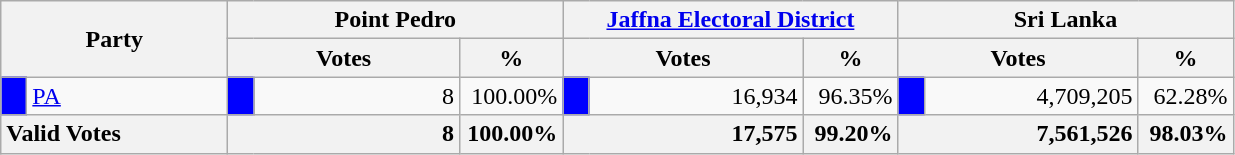<table class="wikitable">
<tr>
<th colspan="2" width="144px"rowspan="2">Party</th>
<th colspan="3" width="216px">Point Pedro</th>
<th colspan="3" width="216px"><a href='#'>Jaffna Electoral District</a></th>
<th colspan="3" width="216px">Sri Lanka</th>
</tr>
<tr>
<th colspan="2" width="144px">Votes</th>
<th>%</th>
<th colspan="2" width="144px">Votes</th>
<th>%</th>
<th colspan="2" width="144px">Votes</th>
<th>%</th>
</tr>
<tr>
<td style="background-color:blue;" width="10px"></td>
<td style="text-align:left;"><a href='#'>PA</a></td>
<td style="background-color:blue;" width="10px"></td>
<td style="text-align:right;">8</td>
<td style="text-align:right;">100.00%</td>
<td style="background-color:blue;" width="10px"></td>
<td style="text-align:right;">16,934</td>
<td style="text-align:right;">96.35%</td>
<td style="background-color:blue;" width="10px"></td>
<td style="text-align:right;">4,709,205</td>
<td style="text-align:right;">62.28%</td>
</tr>
<tr>
<th colspan="2" width="144px"style="text-align:left;">Valid Votes</th>
<th style="text-align:right;"colspan="2" width="144px">8</th>
<th style="text-align:right;">100.00%</th>
<th style="text-align:right;"colspan="2" width="144px">17,575</th>
<th style="text-align:right;">99.20%</th>
<th style="text-align:right;"colspan="2" width="144px">7,561,526</th>
<th style="text-align:right;">98.03%</th>
</tr>
</table>
